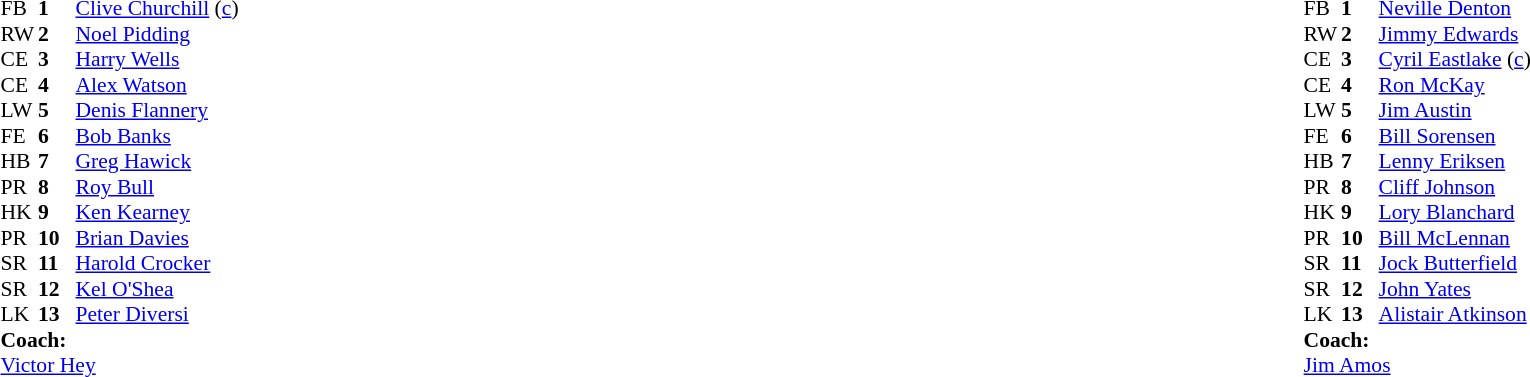<table width="100%">
<tr>
<td valign="top" width="50%"><br><table style="font-size: 90%" cellspacing="0" cellpadding="0">
<tr>
<th width="25"></th>
<th width="25"></th>
</tr>
<tr>
<td>FB</td>
<td><strong>1</strong></td>
<td> <a href='#'>Clive Churchill</a> (<a href='#'>c</a>)</td>
</tr>
<tr>
<td>RW</td>
<td><strong>2</strong></td>
<td> <a href='#'>Noel Pidding</a></td>
</tr>
<tr>
<td>CE</td>
<td><strong>3</strong></td>
<td> <a href='#'>Harry Wells</a></td>
</tr>
<tr>
<td>CE</td>
<td><strong>4</strong></td>
<td> <a href='#'>Alex Watson</a></td>
</tr>
<tr>
<td>LW</td>
<td><strong>5</strong></td>
<td> <a href='#'>Denis Flannery</a></td>
</tr>
<tr>
<td>FE</td>
<td><strong>6</strong></td>
<td> <a href='#'>Bob Banks</a></td>
</tr>
<tr>
<td>HB</td>
<td><strong>7</strong></td>
<td> <a href='#'>Greg Hawick</a></td>
</tr>
<tr>
<td>PR</td>
<td><strong>8</strong></td>
<td> <a href='#'>Roy Bull</a></td>
</tr>
<tr>
<td>HK</td>
<td><strong>9</strong></td>
<td> <a href='#'>Ken Kearney</a></td>
</tr>
<tr>
<td>PR</td>
<td><strong>10</strong></td>
<td> <a href='#'>Brian Davies</a></td>
</tr>
<tr>
<td>SR</td>
<td><strong>11</strong></td>
<td> <a href='#'>Harold Crocker</a></td>
</tr>
<tr>
<td>SR</td>
<td><strong>12</strong></td>
<td> <a href='#'>Kel O'Shea</a></td>
</tr>
<tr>
<td>LK</td>
<td><strong>13</strong></td>
<td> <a href='#'>Peter Diversi</a></td>
</tr>
<tr>
<td colspan=3><strong>Coach:</strong></td>
</tr>
<tr>
<td colspan="4"><a href='#'>Victor Hey</a></td>
</tr>
</table>
</td>
<td valign="top" width="50%"><br><table style="font-size: 90%" cellspacing="0" cellpadding="0" align="center">
<tr>
<th width="25"></th>
<th width="25"></th>
</tr>
<tr>
<td>FB</td>
<td><strong>1</strong></td>
<td> <a href='#'>Neville Denton</a></td>
</tr>
<tr>
<td>RW</td>
<td><strong>2</strong></td>
<td> <a href='#'>Jimmy Edwards</a></td>
</tr>
<tr>
<td>CE</td>
<td><strong>3</strong></td>
<td> <a href='#'>Cyril Eastlake</a> (<a href='#'>c</a>)</td>
</tr>
<tr>
<td>CE</td>
<td><strong>4</strong></td>
<td> <a href='#'>Ron McKay</a></td>
</tr>
<tr>
<td>LW</td>
<td><strong>5</strong></td>
<td> <a href='#'>Jim Austin</a></td>
</tr>
<tr>
<td>FE</td>
<td><strong>6</strong></td>
<td> <a href='#'>Bill Sorensen</a></td>
</tr>
<tr>
<td>HB</td>
<td><strong>7</strong></td>
<td> <a href='#'>Lenny Eriksen</a></td>
</tr>
<tr>
<td>PR</td>
<td><strong>8</strong></td>
<td> <a href='#'>Cliff Johnson</a></td>
</tr>
<tr>
<td>HK</td>
<td><strong>9</strong></td>
<td> <a href='#'>Lory Blanchard</a></td>
</tr>
<tr>
<td>PR</td>
<td><strong>10</strong></td>
<td> <a href='#'>Bill McLennan</a></td>
</tr>
<tr>
<td>SR</td>
<td><strong>11</strong></td>
<td> <a href='#'>Jock Butterfield</a></td>
</tr>
<tr>
<td>SR</td>
<td><strong>12</strong></td>
<td> <a href='#'>John Yates</a></td>
</tr>
<tr>
<td>LK</td>
<td><strong>13</strong></td>
<td> <a href='#'>Alistair Atkinson</a></td>
</tr>
<tr>
<td colspan=3><strong>Coach:</strong></td>
</tr>
<tr>
<td colspan="4"><a href='#'>Jim Amos</a></td>
</tr>
</table>
</td>
</tr>
</table>
